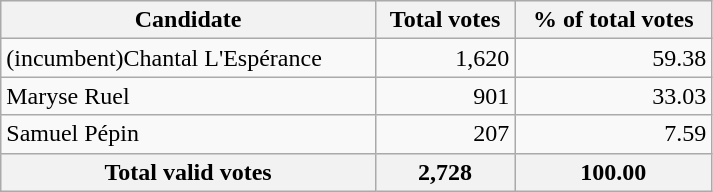<table style="width:475px;" class="wikitable">
<tr bgcolor="#EEEEEE">
<th align="left">Candidate</th>
<th align="right">Total votes</th>
<th align="right">% of total votes</th>
</tr>
<tr>
<td align="left">(incumbent)Chantal L'Espérance</td>
<td align="right">1,620</td>
<td align="right">59.38</td>
</tr>
<tr>
<td align="left">Maryse Ruel</td>
<td align="right">901</td>
<td align="right">33.03</td>
</tr>
<tr>
<td align="left">Samuel Pépin</td>
<td align="right">207</td>
<td align="right">7.59</td>
</tr>
<tr bgcolor="#EEEEEE">
<th align="left">Total valid votes</th>
<th align="right">2,728</th>
<th align="right">100.00</th>
</tr>
</table>
